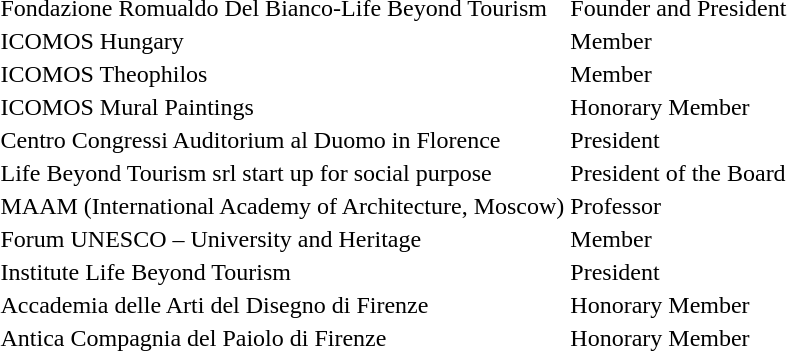<table>
<tr>
<td>Fondazione Romualdo Del Bianco-Life Beyond Tourism</td>
<td>Founder and President</td>
</tr>
<tr>
<td>ICOMOS Hungary</td>
<td>Member</td>
</tr>
<tr>
<td>ICOMOS Theophilos</td>
<td>Member</td>
</tr>
<tr>
<td>ICOMOS Mural Paintings</td>
<td>Honorary Member</td>
</tr>
<tr>
<td>Centro Congressi Auditorium al Duomo in Florence</td>
<td>President</td>
</tr>
<tr>
<td>Life Beyond Tourism srl start up for social purpose</td>
<td>President of the Board</td>
</tr>
<tr>
<td>MAAM (International Academy of Architecture, Moscow)</td>
<td>Professor</td>
</tr>
<tr>
<td>Forum UNESCO – University and Heritage</td>
<td>Member</td>
</tr>
<tr>
<td>Institute Life Beyond Tourism</td>
<td>President</td>
</tr>
<tr>
<td>Accademia delle Arti del Disegno di Firenze</td>
<td>Honorary Member</td>
</tr>
<tr>
<td>Antica Compagnia del Paiolo di Firenze</td>
<td>Honorary Member</td>
</tr>
</table>
